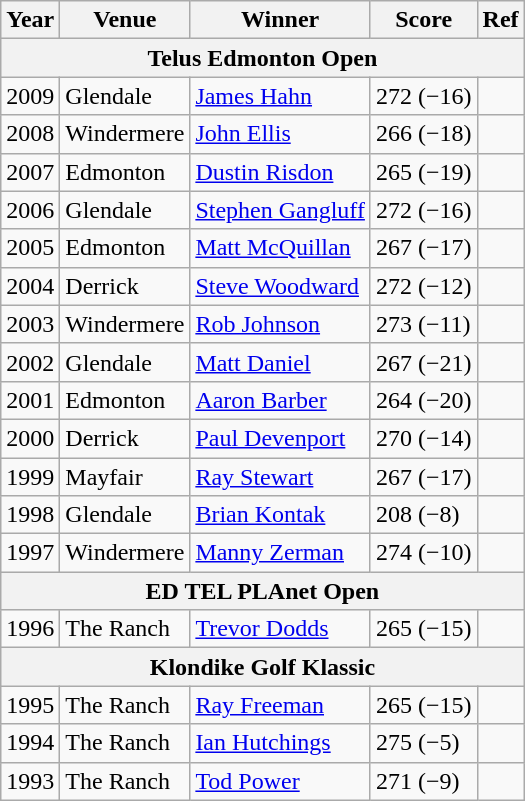<table class=wikitable>
<tr>
<th>Year</th>
<th>Venue</th>
<th>Winner</th>
<th>Score</th>
<th>Ref</th>
</tr>
<tr>
<th colspan=5>Telus Edmonton Open</th>
</tr>
<tr>
<td>2009</td>
<td>Glendale</td>
<td> <a href='#'>James Hahn</a></td>
<td>272 (−16)</td>
<td></td>
</tr>
<tr>
<td>2008</td>
<td>Windermere</td>
<td> <a href='#'>John Ellis</a></td>
<td>266 (−18)</td>
<td></td>
</tr>
<tr>
<td>2007</td>
<td>Edmonton</td>
<td> <a href='#'>Dustin Risdon</a></td>
<td>265 (−19)</td>
<td></td>
</tr>
<tr>
<td>2006</td>
<td>Glendale</td>
<td> <a href='#'>Stephen Gangluff</a></td>
<td>272 (−16)</td>
<td></td>
</tr>
<tr>
<td>2005</td>
<td>Edmonton</td>
<td> <a href='#'>Matt McQuillan</a></td>
<td>267 (−17)</td>
<td></td>
</tr>
<tr>
<td>2004</td>
<td>Derrick</td>
<td> <a href='#'>Steve Woodward</a></td>
<td>272 (−12)</td>
<td></td>
</tr>
<tr>
<td>2003</td>
<td>Windermere</td>
<td> <a href='#'>Rob Johnson</a></td>
<td>273 (−11)</td>
<td></td>
</tr>
<tr>
<td>2002</td>
<td>Glendale</td>
<td> <a href='#'>Matt Daniel</a></td>
<td>267 (−21)</td>
<td></td>
</tr>
<tr>
<td>2001</td>
<td>Edmonton</td>
<td> <a href='#'>Aaron Barber</a></td>
<td>264 (−20)</td>
<td></td>
</tr>
<tr>
<td>2000</td>
<td>Derrick</td>
<td> <a href='#'>Paul Devenport</a></td>
<td>270 (−14)</td>
<td></td>
</tr>
<tr>
<td>1999</td>
<td>Mayfair</td>
<td> <a href='#'>Ray Stewart</a></td>
<td>267 (−17)</td>
<td></td>
</tr>
<tr>
<td>1998</td>
<td>Glendale</td>
<td> <a href='#'>Brian Kontak</a></td>
<td>208 (−8)</td>
<td></td>
</tr>
<tr>
<td>1997</td>
<td>Windermere</td>
<td> <a href='#'>Manny Zerman</a></td>
<td>274 (−10)</td>
<td></td>
</tr>
<tr>
<th colspan=5>ED TEL PLAnet Open</th>
</tr>
<tr>
<td>1996</td>
<td>The Ranch</td>
<td> <a href='#'>Trevor Dodds</a></td>
<td>265 (−15)</td>
<td></td>
</tr>
<tr>
<th colspan=5>Klondike Golf Klassic</th>
</tr>
<tr>
<td>1995</td>
<td>The Ranch</td>
<td> <a href='#'>Ray Freeman</a></td>
<td>265 (−15)</td>
<td></td>
</tr>
<tr>
<td>1994</td>
<td>The Ranch</td>
<td> <a href='#'>Ian Hutchings</a></td>
<td>275 (−5)</td>
<td></td>
</tr>
<tr>
<td>1993</td>
<td>The Ranch</td>
<td> <a href='#'>Tod Power</a></td>
<td>271 (−9)</td>
<td></td>
</tr>
</table>
